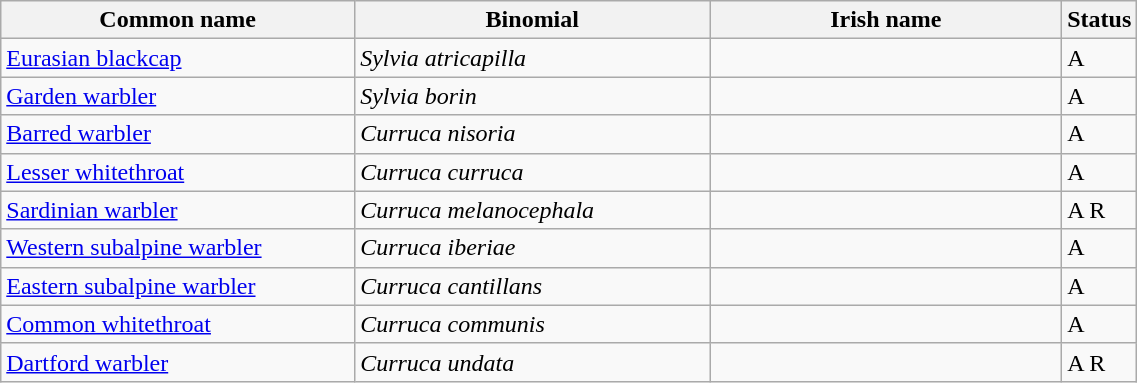<table width=60% class="wikitable">
<tr>
<th width=32%>Common name</th>
<th width=32%>Binomial</th>
<th width=32%>Irish name</th>
<th width=4%>Status</th>
</tr>
<tr>
<td><a href='#'>Eurasian blackcap</a></td>
<td><em>Sylvia atricapilla</em></td>
<td></td>
<td>A</td>
</tr>
<tr>
<td><a href='#'>Garden warbler</a></td>
<td><em>Sylvia borin</em></td>
<td></td>
<td>A</td>
</tr>
<tr>
<td><a href='#'>Barred warbler</a></td>
<td><em>Curruca nisoria</em></td>
<td></td>
<td>A</td>
</tr>
<tr>
<td><a href='#'>Lesser whitethroat</a></td>
<td><em>Curruca curruca</em></td>
<td></td>
<td>A</td>
</tr>
<tr>
<td><a href='#'>Sardinian warbler</a></td>
<td><em>Curruca melanocephala</em></td>
<td></td>
<td>A R</td>
</tr>
<tr>
<td><a href='#'>Western subalpine warbler</a></td>
<td><em>Curruca iberiae</em></td>
<td></td>
<td>A</td>
</tr>
<tr>
<td><a href='#'>Eastern subalpine warbler</a></td>
<td><em>Curruca cantillans</em></td>
<td></td>
<td>A</td>
</tr>
<tr>
<td><a href='#'>Common whitethroat</a></td>
<td><em>Curruca communis</em></td>
<td></td>
<td>A</td>
</tr>
<tr>
<td><a href='#'>Dartford warbler</a></td>
<td><em>Curruca undata</em></td>
<td></td>
<td>A R</td>
</tr>
</table>
